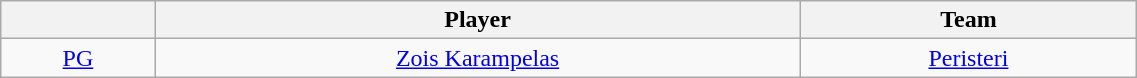<table class="wikitable" style="text-align: center;" width="60%">
<tr>
<th style="text-align:center;"></th>
<th style="text-align:center;">Player</th>
<th style="text-align:center;">Team</th>
</tr>
<tr>
<td style="text-align:center;"><a href='#'>PG</a></td>
<td> <a href='#'>Zois Karampelas</a></td>
<td><a href='#'>Peristeri</a></td>
</tr>
</table>
